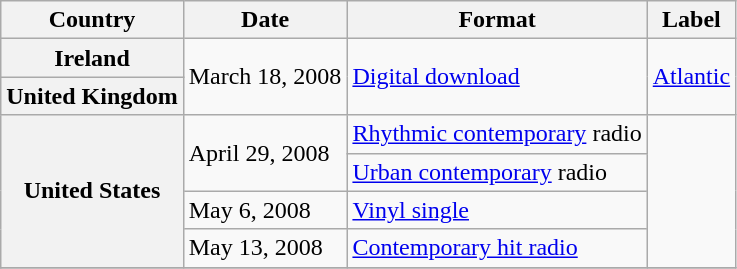<table class="wikitable plainrowheaders">
<tr>
<th scope="col">Country</th>
<th scope="col">Date</th>
<th scope="col">Format</th>
<th scope="col">Label</th>
</tr>
<tr>
<th scope="row">Ireland</th>
<td rowspan="2">March 18, 2008</td>
<td rowspan="2"><a href='#'>Digital download</a></td>
<td rowspan="2"><a href='#'>Atlantic</a></td>
</tr>
<tr>
<th scope="row">United Kingdom</th>
</tr>
<tr>
<th scope="row" rowspan="4">United States</th>
<td rowspan="2">April 29, 2008</td>
<td><a href='#'>Rhythmic contemporary</a> radio</td>
<td rowspan="4"></td>
</tr>
<tr>
<td><a href='#'>Urban contemporary</a> radio</td>
</tr>
<tr>
<td>May 6, 2008</td>
<td><a href='#'>Vinyl single</a></td>
</tr>
<tr>
<td>May 13, 2008</td>
<td><a href='#'>Contemporary hit radio</a></td>
</tr>
<tr>
</tr>
</table>
